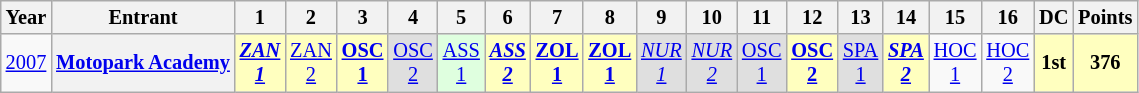<table class="wikitable" style="text-align:center; font-size:85%">
<tr>
<th>Year</th>
<th>Entrant</th>
<th>1</th>
<th>2</th>
<th>3</th>
<th>4</th>
<th>5</th>
<th>6</th>
<th>7</th>
<th>8</th>
<th>9</th>
<th>10</th>
<th>11</th>
<th>12</th>
<th>13</th>
<th>14</th>
<th>15</th>
<th>16</th>
<th>DC</th>
<th>Points</th>
</tr>
<tr>
<td><a href='#'>2007</a></td>
<th nowrap><a href='#'>Motopark Academy</a></th>
<td style="background:#ffffbf;"><strong><em><a href='#'>ZAN<br>1</a></em></strong><br></td>
<td style="background:#ffffbf;"><a href='#'>ZAN<br>2</a><br></td>
<td style="background:#ffffbf;"><strong><a href='#'>OSC<br>1</a></strong><br></td>
<td style="background:#dfdfdf;"><a href='#'>OSC<br>2</a><br></td>
<td style="background:#dfffdf;"><a href='#'>ASS<br>1</a><br></td>
<td style="background:#ffffbf;"><strong><em><a href='#'>ASS<br>2</a></em></strong><br></td>
<td style="background:#ffffbf;"><strong><a href='#'>ZOL<br>1</a></strong><br></td>
<td style="background:#ffffbf;"><strong><a href='#'>ZOL<br>1</a></strong><br></td>
<td style="background:#dfdfdf;"><em><a href='#'>NUR<br>1</a></em><br></td>
<td style="background:#dfdfdf;"><em><a href='#'>NUR<br>2</a></em><br></td>
<td style="background:#dfdfdf;"><a href='#'>OSC<br>1</a><br></td>
<td style="background:#ffffbf;"><strong><a href='#'>OSC<br>2</a></strong><br></td>
<td style="background:#dfdfdf;"><a href='#'>SPA<br>1</a><br></td>
<td style="background:#ffffbf;"><strong><em><a href='#'>SPA<br>2</a></em></strong><br></td>
<td style="background:#;"><a href='#'>HOC<br>1</a><br></td>
<td style="background:#;"><a href='#'>HOC<br>2</a><br></td>
<th style="background:#ffffbf;">1st</th>
<th style="background:#ffffbf;">376</th>
</tr>
</table>
